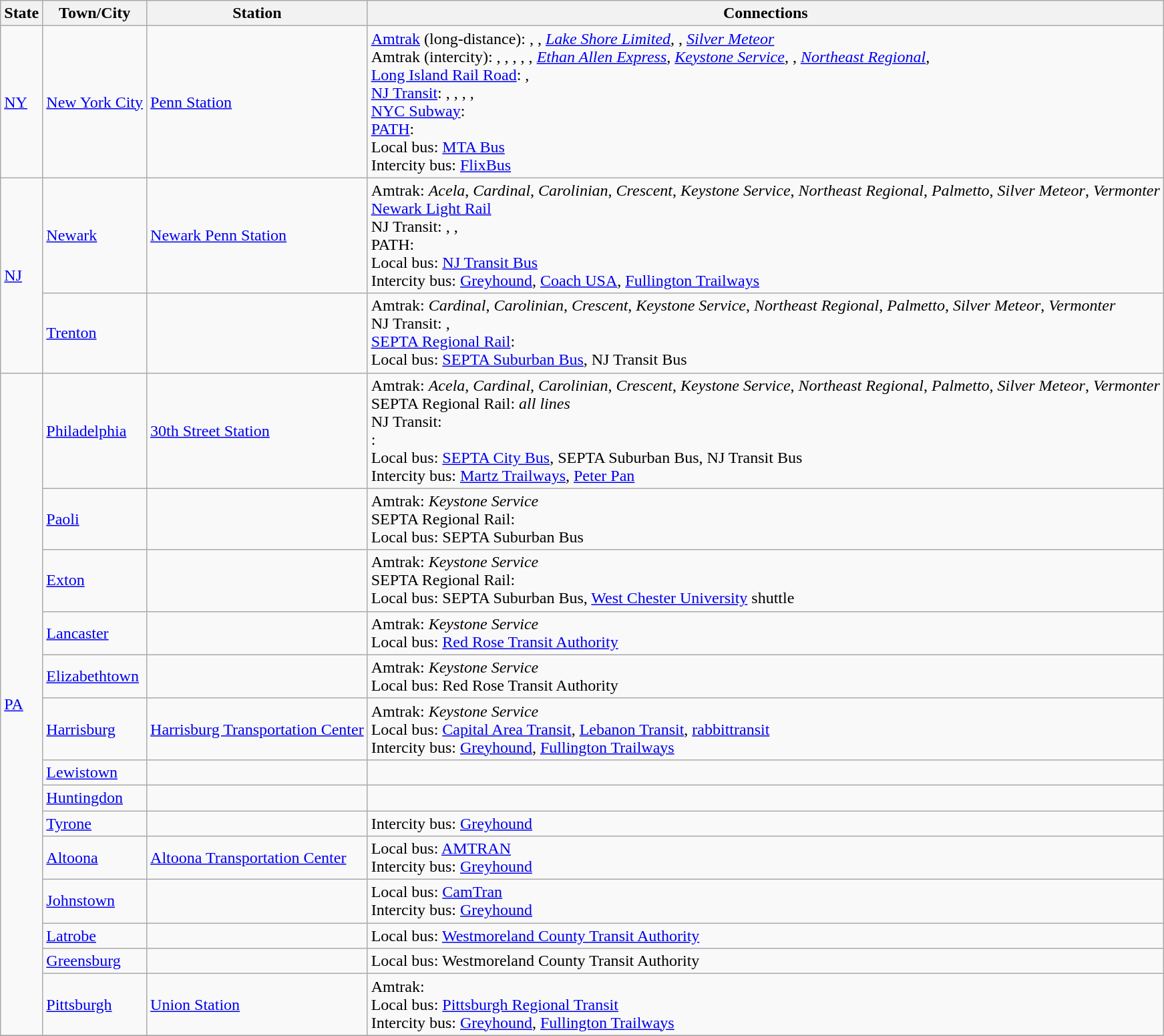<table class="wikitable mw-collapsible">
<tr>
<th>State</th>
<th>Town/City</th>
<th>Station</th>
<th>Connections</th>
</tr>
<tr>
<td><a href='#'>NY</a></td>
<td><a href='#'>New York City</a></td>
<td><a href='#'>Penn Station</a></td>
<td> <a href='#'>Amtrak</a> (long-distance):  , , <em><a href='#'>Lake Shore Limited</a></em>, , <em><a href='#'>Silver Meteor</a></em><br> Amtrak (intercity): , , , , , <em><a href='#'>Ethan Allen Express</a></em>, <em><a href='#'>Keystone Service</a></em>, , <em><a href='#'>Northeast Regional</a></em>, <br> <a href='#'>Long Island Rail Road</a>: , <br> <a href='#'>NJ Transit</a>: , , , , <br> <a href='#'>NYC Subway</a>: <br> <a href='#'>PATH</a>:   <br> Local bus: <a href='#'>MTA Bus</a><br> Intercity bus: <a href='#'>FlixBus</a></td>
</tr>
<tr>
<td rowspan=2><a href='#'>NJ</a></td>
<td><a href='#'>Newark</a></td>
<td><a href='#'>Newark Penn Station</a></td>
<td> Amtrak: <em>Acela</em>, <em>Cardinal</em>, <em>Carolinian</em>, <em>Crescent</em>, <em>Keystone Service</em>, <em>Northeast Regional</em>, <em>Palmetto</em>, <em>Silver Meteor</em>, <em>Vermonter</em><br> <a href='#'>Newark Light Rail</a><br> NJ Transit: , , <br> PATH: <br> Local bus: <a href='#'>NJ Transit Bus</a><br> Intercity bus:  <a href='#'>Greyhound</a>, <a href='#'>Coach USA</a>, <a href='#'>Fullington Trailways</a></td>
</tr>
<tr>
<td><a href='#'>Trenton</a></td>
<td></td>
<td> Amtrak: <em>Cardinal</em>, <em>Carolinian</em>, <em>Crescent</em>, <em>Keystone Service</em>, <em>Northeast Regional</em>, <em>Palmetto</em>, <em>Silver Meteor</em>, <em>Vermonter</em><br> NJ Transit: , <br> <a href='#'>SEPTA Regional Rail</a>: <br> Local bus: <a href='#'>SEPTA Suburban Bus</a>, NJ Transit Bus</td>
</tr>
<tr>
<td rowspan=14><a href='#'>PA</a></td>
<td><a href='#'>Philadelphia</a></td>
<td><a href='#'>30th Street Station</a></td>
<td> Amtrak: <em>Acela</em>, <em>Cardinal</em>, <em>Carolinian</em>, <em>Crescent</em>, <em>Keystone Service</em>, <em>Northeast Regional</em>, <em>Palmetto</em>, <em>Silver Meteor</em>, <em>Vermonter</em><br> SEPTA Regional Rail: <em>all lines</em><br> NJ Transit: <br>:  <br> Local bus: <a href='#'>SEPTA City Bus</a>, SEPTA Suburban Bus, NJ Transit Bus<br> Intercity bus: <a href='#'>Martz Trailways</a>, <a href='#'>Peter Pan</a></td>
</tr>
<tr>
<td><a href='#'>Paoli</a></td>
<td></td>
<td> Amtrak: <em>Keystone Service</em><br> SEPTA Regional Rail: <br> Local bus: SEPTA Suburban Bus</td>
</tr>
<tr>
<td><a href='#'>Exton</a></td>
<td></td>
<td> Amtrak: <em>Keystone Service</em><br> SEPTA Regional Rail: <br> Local bus: SEPTA Suburban Bus, <a href='#'>West Chester University</a> shuttle</td>
</tr>
<tr>
<td><a href='#'>Lancaster</a></td>
<td></td>
<td> Amtrak: <em>Keystone Service</em><br> Local bus: <a href='#'>Red Rose Transit Authority</a></td>
</tr>
<tr>
<td><a href='#'>Elizabethtown</a></td>
<td></td>
<td> Amtrak: <em>Keystone Service</em><br> Local bus: Red Rose Transit Authority</td>
</tr>
<tr>
<td><a href='#'>Harrisburg</a></td>
<td><a href='#'>Harrisburg Transportation Center</a></td>
<td> Amtrak: <em>Keystone Service</em><br> Local bus: <a href='#'>Capital Area Transit</a>, <a href='#'>Lebanon Transit</a>, <a href='#'>rabbittransit</a><br> Intercity bus:  <a href='#'>Greyhound</a>, <a href='#'>Fullington Trailways</a></td>
</tr>
<tr>
<td><a href='#'>Lewistown</a></td>
<td></td>
<td></td>
</tr>
<tr>
<td><a href='#'>Huntingdon</a></td>
<td></td>
<td></td>
</tr>
<tr>
<td><a href='#'>Tyrone</a></td>
<td></td>
<td> Intercity bus:  <a href='#'>Greyhound</a></td>
</tr>
<tr>
<td><a href='#'>Altoona</a></td>
<td><a href='#'>Altoona Transportation Center</a></td>
<td> Local bus: <a href='#'>AMTRAN</a><br> Intercity bus:  <a href='#'>Greyhound</a></td>
</tr>
<tr>
<td><a href='#'>Johnstown</a></td>
<td></td>
<td> Local bus: <a href='#'>CamTran</a><br> Intercity bus:  <a href='#'>Greyhound</a></td>
</tr>
<tr>
<td><a href='#'>Latrobe</a></td>
<td></td>
<td> Local bus: <a href='#'>Westmoreland County Transit Authority</a></td>
</tr>
<tr>
<td><a href='#'>Greensburg</a></td>
<td></td>
<td> Local bus: Westmoreland County Transit Authority</td>
</tr>
<tr>
<td><a href='#'>Pittsburgh</a></td>
<td><a href='#'>Union Station</a></td>
<td> Amtrak: <br> Local bus: <a href='#'>Pittsburgh Regional Transit</a><br> Intercity bus:  <a href='#'>Greyhound</a>, <a href='#'>Fullington Trailways</a></td>
</tr>
<tr>
</tr>
</table>
